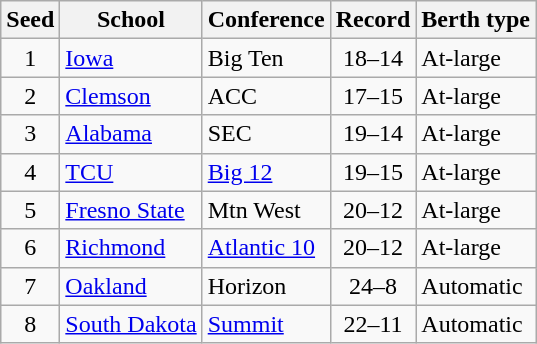<table class="wikitable sortable">
<tr>
<th>Seed</th>
<th>School</th>
<th>Conference</th>
<th>Record</th>
<th>Berth type</th>
</tr>
<tr>
<td align=center>1</td>
<td><a href='#'>Iowa</a></td>
<td>Big Ten</td>
<td align=center>18–14</td>
<td>At-large</td>
</tr>
<tr>
<td align=center>2</td>
<td><a href='#'>Clemson</a></td>
<td>ACC</td>
<td align=center>17–15</td>
<td>At-large</td>
</tr>
<tr>
<td align=center>3</td>
<td><a href='#'>Alabama</a></td>
<td>SEC</td>
<td align=center>19–14</td>
<td>At-large</td>
</tr>
<tr>
<td align=center>4</td>
<td><a href='#'>TCU</a></td>
<td><a href='#'>Big 12</a></td>
<td align=center>19–15</td>
<td>At-large</td>
</tr>
<tr>
<td align=center>5</td>
<td><a href='#'>Fresno State</a></td>
<td>Mtn West</td>
<td align=center>20–12</td>
<td>At-large</td>
</tr>
<tr>
<td align=center>6</td>
<td><a href='#'>Richmond</a></td>
<td><a href='#'>Atlantic 10</a></td>
<td align=center>20–12</td>
<td>At-large</td>
</tr>
<tr>
<td align=center>7</td>
<td><a href='#'>Oakland</a></td>
<td>Horizon</td>
<td align=center>24–8</td>
<td>Automatic</td>
</tr>
<tr>
<td align=center>8</td>
<td><a href='#'>South Dakota</a></td>
<td><a href='#'>Summit</a></td>
<td align=center>22–11</td>
<td>Automatic</td>
</tr>
</table>
